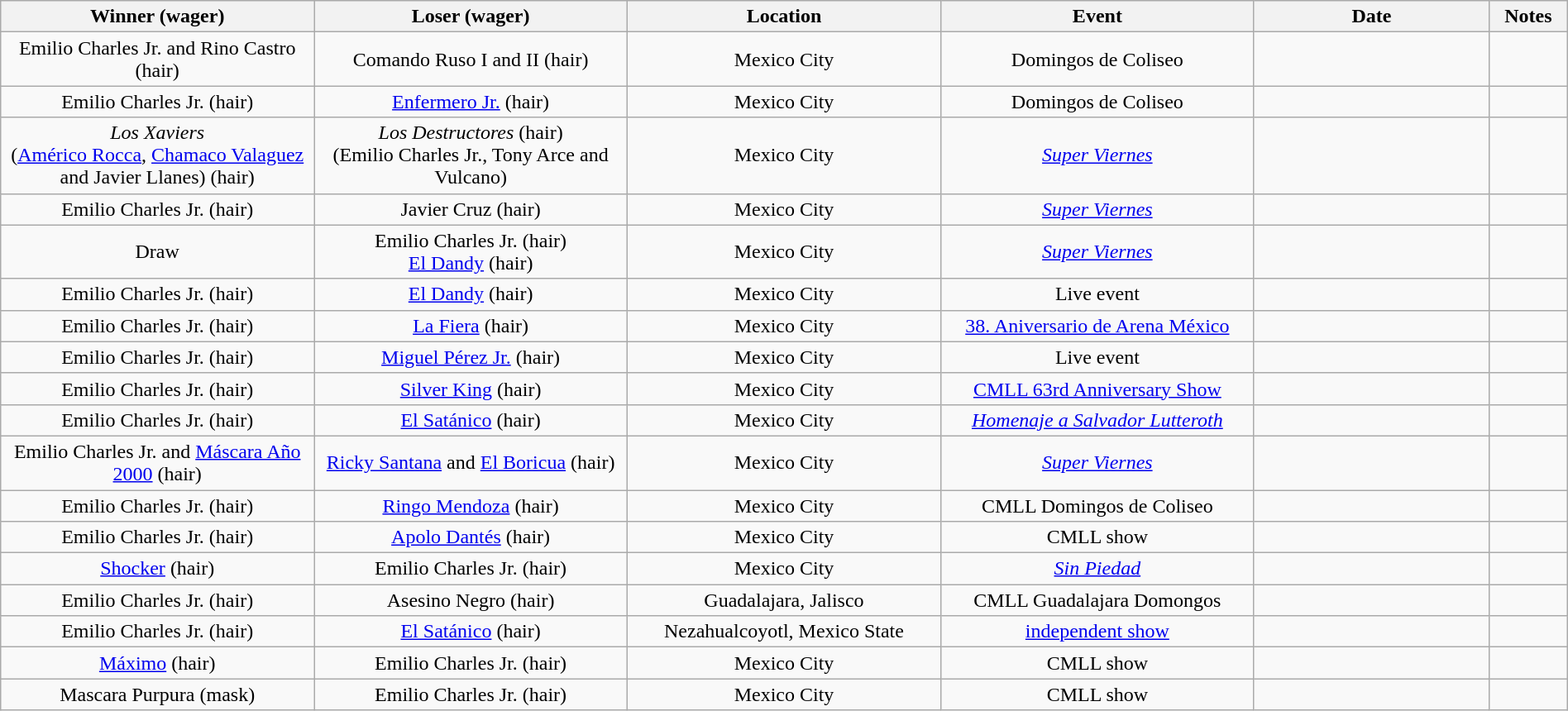<table class="wikitable sortable" width=100%  style="text-align: center">
<tr>
<th width=20% scope="col">Winner (wager)</th>
<th width=20% scope="col">Loser (wager)</th>
<th width=20% scope="col">Location</th>
<th width=20% scope="col">Event</th>
<th width=15% scope="col">Date</th>
<th class="unsortable" width=5% scope="col">Notes</th>
</tr>
<tr>
<td>Emilio Charles Jr. and Rino Castro (hair)</td>
<td>Comando Ruso I and II (hair)</td>
<td>Mexico City</td>
<td>Domingos de Coliseo</td>
<td></td>
<td></td>
</tr>
<tr>
<td>Emilio Charles Jr. (hair)</td>
<td><a href='#'>Enfermero Jr.</a> (hair)</td>
<td>Mexico City</td>
<td>Domingos de Coliseo</td>
<td></td>
<td></td>
</tr>
<tr>
<td><em>Los Xaviers</em><br>(<a href='#'>Américo Rocca</a>, <a href='#'>Chamaco Valaguez</a> and Javier Llanes) (hair)</td>
<td><em>Los Destructores</em> (hair) <br>(Emilio Charles Jr., Tony Arce and Vulcano)</td>
<td>Mexico City</td>
<td><em><a href='#'>Super Viernes</a></em></td>
<td></td>
<td></td>
</tr>
<tr>
<td>Emilio Charles Jr. (hair)</td>
<td>Javier Cruz (hair)</td>
<td>Mexico City</td>
<td><em><a href='#'>Super Viernes</a></em></td>
<td></td>
<td></td>
</tr>
<tr>
<td>Draw</td>
<td>Emilio Charles Jr. (hair)<br><a href='#'>El Dandy</a> (hair)</td>
<td>Mexico City</td>
<td><em><a href='#'>Super Viernes</a></em></td>
<td></td>
<td></td>
</tr>
<tr>
<td>Emilio Charles Jr. (hair)</td>
<td><a href='#'>El Dandy</a> (hair)</td>
<td>Mexico City</td>
<td>Live event</td>
<td></td>
<td></td>
</tr>
<tr>
<td>Emilio Charles Jr. (hair)</td>
<td><a href='#'>La Fiera</a> (hair)</td>
<td>Mexico City</td>
<td><a href='#'>38. Aniversario de Arena México</a></td>
<td></td>
<td></td>
</tr>
<tr>
<td>Emilio Charles Jr. (hair)</td>
<td><a href='#'>Miguel Pérez Jr.</a> (hair)</td>
<td>Mexico City</td>
<td>Live event</td>
<td></td>
<td></td>
</tr>
<tr>
<td>Emilio Charles Jr. (hair)</td>
<td><a href='#'>Silver King</a> (hair)</td>
<td>Mexico City</td>
<td><a href='#'>CMLL 63rd Anniversary Show</a></td>
<td></td>
<td></td>
</tr>
<tr>
<td>Emilio Charles Jr. (hair)</td>
<td><a href='#'>El Satánico</a> (hair)</td>
<td>Mexico City</td>
<td><em><a href='#'>Homenaje a Salvador Lutteroth</a></em></td>
<td></td>
<td></td>
</tr>
<tr>
<td>Emilio Charles Jr. and <a href='#'>Máscara Año 2000</a> (hair)</td>
<td><a href='#'>Ricky Santana</a> and <a href='#'>El Boricua</a> (hair)</td>
<td>Mexico City</td>
<td><em><a href='#'>Super Viernes</a></em></td>
<td></td>
<td></td>
</tr>
<tr>
<td>Emilio Charles Jr. (hair)</td>
<td><a href='#'>Ringo Mendoza</a> (hair)</td>
<td>Mexico City</td>
<td>CMLL Domingos de Coliseo</td>
<td></td>
<td></td>
</tr>
<tr>
<td>Emilio Charles Jr. (hair)</td>
<td><a href='#'>Apolo Dantés</a> (hair)</td>
<td>Mexico City</td>
<td>CMLL show</td>
<td></td>
<td></td>
</tr>
<tr>
<td><a href='#'>Shocker</a> (hair)</td>
<td>Emilio Charles Jr. (hair)</td>
<td>Mexico City</td>
<td><em><a href='#'>Sin Piedad</a></em></td>
<td></td>
<td></td>
</tr>
<tr>
<td>Emilio Charles Jr. (hair)</td>
<td>Asesino Negro (hair)</td>
<td>Guadalajara, Jalisco</td>
<td>CMLL Guadalajara Domongos</td>
<td></td>
<td></td>
</tr>
<tr>
<td>Emilio Charles Jr. (hair)</td>
<td><a href='#'>El Satánico</a> (hair)</td>
<td>Nezahualcoyotl, Mexico State</td>
<td><a href='#'>independent show</a></td>
<td></td>
<td></td>
</tr>
<tr>
<td><a href='#'>Máximo</a> (hair)</td>
<td>Emilio Charles Jr. (hair)</td>
<td>Mexico City</td>
<td>CMLL show</td>
<td></td>
<td></td>
</tr>
<tr>
<td>Mascara Purpura (mask)</td>
<td>Emilio Charles Jr. (hair)</td>
<td>Mexico City</td>
<td>CMLL show</td>
<td></td>
<td></td>
</tr>
</table>
